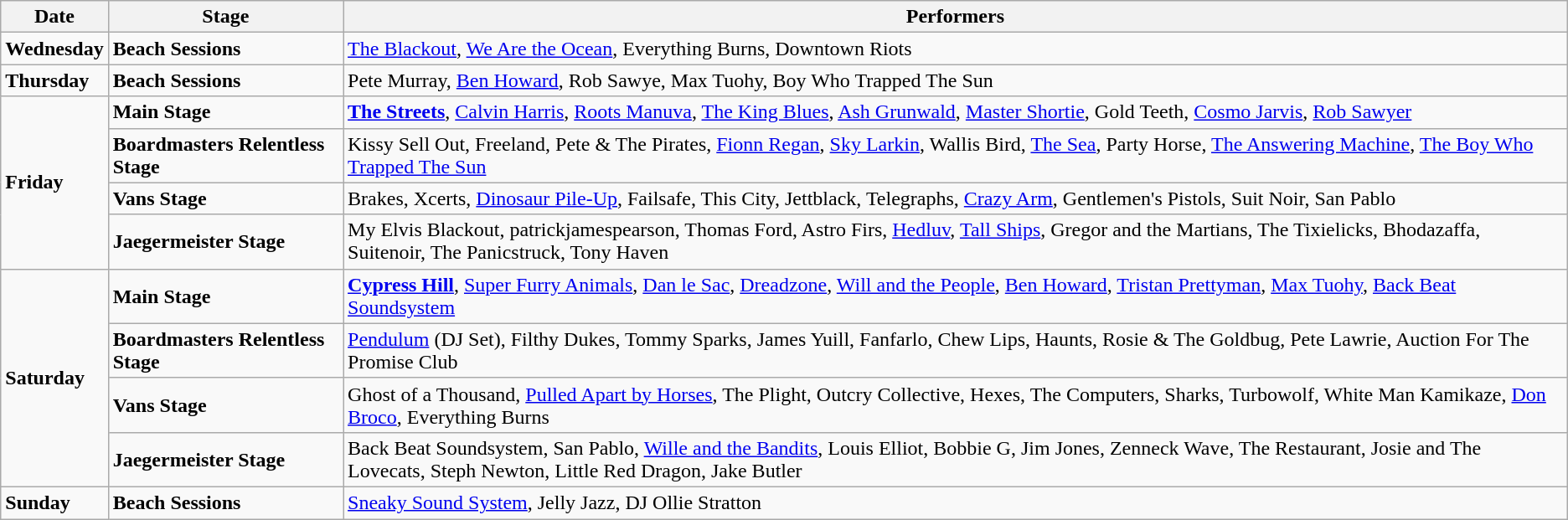<table class="wikitable">
<tr>
<th><strong>Date</strong></th>
<th><strong>Stage</strong></th>
<th><strong>Performers</strong></th>
</tr>
<tr>
<td><strong>Wednesday</strong></td>
<td><strong>Beach Sessions</strong></td>
<td><a href='#'>The Blackout</a>, <a href='#'>We Are the Ocean</a>, Everything Burns, Downtown Riots</td>
</tr>
<tr>
<td><strong>Thursday</strong></td>
<td><strong>Beach Sessions</strong></td>
<td>Pete Murray, <a href='#'>Ben Howard</a>, Rob Sawye, Max Tuohy, Boy Who Trapped The Sun</td>
</tr>
<tr>
<td rowspan="4"><strong>Friday</strong></td>
<td><strong>Main Stage</strong></td>
<td><strong><a href='#'>The Streets</a></strong>, <a href='#'>Calvin Harris</a>, <a href='#'>Roots Manuva</a>, <a href='#'>The King Blues</a>, <a href='#'>Ash Grunwald</a>, <a href='#'>Master Shortie</a>, Gold Teeth, <a href='#'>Cosmo Jarvis</a>, <a href='#'>Rob Sawyer</a></td>
</tr>
<tr>
<td><strong>Boardmasters Relentless Stage</strong></td>
<td>Kissy Sell Out, Freeland, Pete & The Pirates, <a href='#'>Fionn Regan</a>, <a href='#'>Sky Larkin</a>, Wallis Bird, <a href='#'>The Sea</a>, Party Horse, <a href='#'>The Answering Machine</a>, <a href='#'>The Boy Who Trapped The Sun</a></td>
</tr>
<tr>
<td><strong>Vans Stage</strong></td>
<td>Brakes, Xcerts, <a href='#'>Dinosaur Pile-Up</a>, Failsafe, This City, Jettblack, Telegraphs, <a href='#'>Crazy Arm</a>, Gentlemen's Pistols, Suit Noir, San Pablo</td>
</tr>
<tr>
<td><strong>Jaegermeister Stage</strong></td>
<td>My Elvis Blackout, patrickjamespearson, Thomas Ford, Astro Firs, <a href='#'>Hedluv</a>, <a href='#'>Tall Ships</a>, Gregor and the Martians, The Tixielicks, Bhodazaffa, Suitenoir, The Panicstruck, Tony Haven</td>
</tr>
<tr>
<td rowspan="4"><strong>Saturday</strong></td>
<td><strong>Main Stage</strong></td>
<td><strong><a href='#'>Cypress Hill</a></strong>, <a href='#'>Super Furry Animals</a>, <a href='#'>Dan le Sac</a>, <a href='#'>Dreadzone</a>, <a href='#'>Will and the People</a>, <a href='#'>Ben Howard</a>, <a href='#'>Tristan Prettyman</a>, <a href='#'>Max Tuohy</a>, <a href='#'>Back Beat Soundsystem</a></td>
</tr>
<tr>
<td><strong>Boardmasters Relentless Stage</strong></td>
<td><a href='#'>Pendulum</a> (DJ Set), Filthy Dukes, Tommy Sparks, James Yuill, Fanfarlo, Chew Lips, Haunts, Rosie & The Goldbug, Pete Lawrie, Auction For The Promise Club</td>
</tr>
<tr>
<td><strong>Vans Stage</strong></td>
<td>Ghost of a Thousand, <a href='#'>Pulled Apart by Horses</a>, The Plight, Outcry Collective, Hexes, The Computers, Sharks, Turbowolf, White Man Kamikaze, <a href='#'>Don Broco</a>, Everything Burns</td>
</tr>
<tr>
<td><strong>Jaegermeister Stage</strong></td>
<td>Back Beat Soundsystem, San Pablo, <a href='#'>Wille and the Bandits</a>, Louis Elliot, Bobbie G, Jim Jones, Zenneck Wave, The Restaurant, Josie and The Lovecats, Steph Newton, Little Red Dragon, Jake Butler</td>
</tr>
<tr>
<td><strong>Sunday</strong></td>
<td><strong>Beach Sessions</strong></td>
<td><a href='#'>Sneaky Sound System</a>, Jelly Jazz, DJ Ollie Stratton</td>
</tr>
</table>
